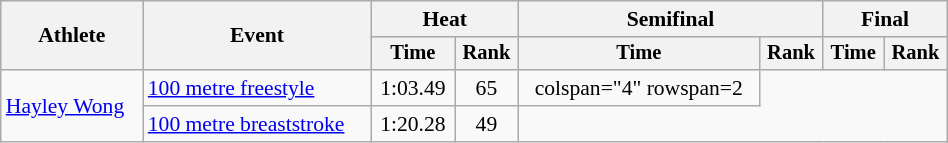<table class="wikitable" style="text-align:center; font-size:90%; width:50%;">
<tr>
<th rowspan="2">Athlete</th>
<th rowspan="2">Event</th>
<th colspan="2">Heat</th>
<th colspan="2">Semifinal</th>
<th colspan="2">Final</th>
</tr>
<tr style="font-size:95%">
<th>Time</th>
<th>Rank</th>
<th>Time</th>
<th>Rank</th>
<th>Time</th>
<th>Rank</th>
</tr>
<tr>
<td align=left rowspan=2><a href='#'>Hayley Wong</a></td>
<td align=left><a href='#'>100 metre freestyle</a></td>
<td>1:03.49</td>
<td>65</td>
<td>colspan="4" rowspan=2 </td>
</tr>
<tr align=center>
<td align=left><a href='#'>100 metre breaststroke</a></td>
<td>1:20.28</td>
<td>49</td>
</tr>
</table>
